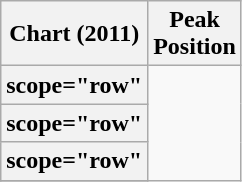<table class="wikitable sortable plainrowheaders" style="text-align:center">
<tr>
<th>Chart (2011)</th>
<th>Peak <br> Position</th>
</tr>
<tr>
<th>scope="row" </th>
</tr>
<tr>
<th>scope="row" </th>
</tr>
<tr>
<th>scope="row" </th>
</tr>
<tr>
</tr>
</table>
